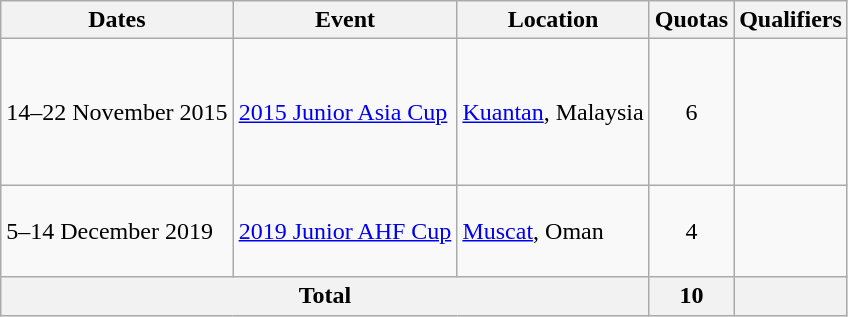<table class="wikitable">
<tr>
<th>Dates</th>
<th>Event</th>
<th>Location</th>
<th>Quotas</th>
<th>Qualifiers</th>
</tr>
<tr>
<td>14–22 November 2015</td>
<td><a href='#'>2015 Junior Asia Cup</a></td>
<td><a href='#'>Kuantan</a>, Malaysia</td>
<td align=center>6</td>
<td><br><br><br><br><br></td>
</tr>
<tr>
<td>5–14 December 2019</td>
<td><a href='#'>2019 Junior AHF Cup</a></td>
<td><a href='#'>Muscat</a>, Oman</td>
<td align=center>4</td>
<td><br><br><br></td>
</tr>
<tr>
<th colspan=3>Total</th>
<th>10</th>
<th></th>
</tr>
</table>
